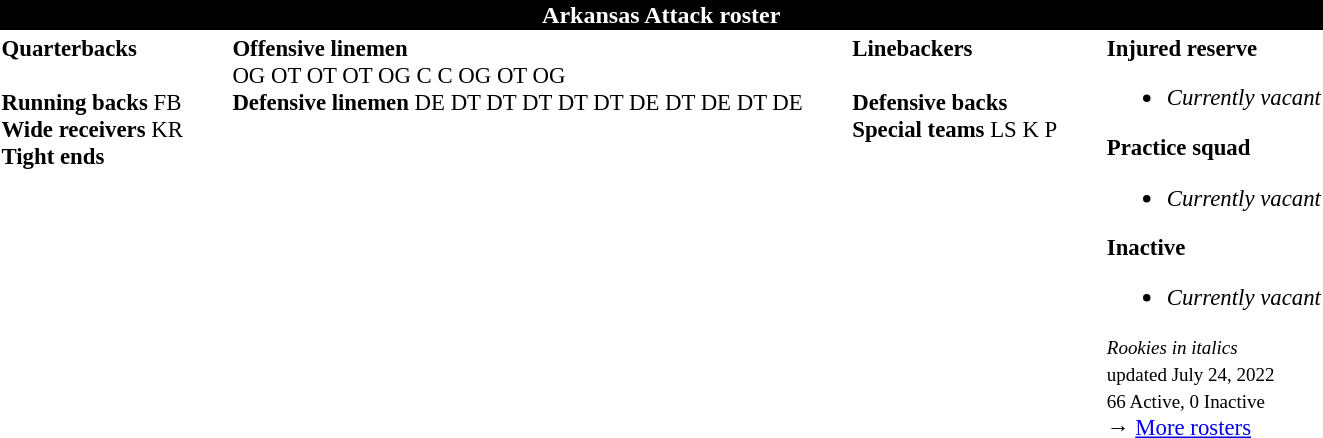<table class="toccolours" style="text-align: left;">
<tr>
<th colspan="7" style="background-color:#000000;color:#FFFFFF;text-align:center;">Arkansas Attack roster</th>
</tr>
<tr>
<td style="font-size: 95%;vertical-align:top;"><strong>Quarterbacks</strong><br>

<br><strong>Running backs</strong>




 FB<br><strong>Wide receivers</strong>









 KR



<br><strong>Tight ends</strong>


</td>
<td style="width: 25px;"></td>
<td style="font-size: 95%;vertical-align:top;"><strong>Offensive linemen</strong><br> OG
 OT
 OT
 OT
 OG
 C
 C
 OG
 OT
 OG<br><strong>Defensive linemen</strong>
 DE
 DT
 DT
 DT
 DT
 DT
 DE
 DT
 DE
 DT
 DE</td>
<td style="width: 25px;"></td>
<td style="font-size: 95%;vertical-align:top;"><strong>Linebackers</strong><br>



<br><strong>Defensive backs</strong>











<br><strong>Special teams</strong>
 LS
 K
 P</td>
<td style="width: 25px;"></td>
<td style="font-size: 95%;vertical-align:top;"><strong>Injured reserve</strong><br><ul><li><em>Currently vacant</em></li></ul><strong>Practice squad</strong><ul><li><em>Currently vacant</em></li></ul><strong>Inactive</strong><ul><li><em>Currently vacant</em></li></ul><small><em>Rookies in italics</em><br>
 updated July 24, 2022<br>
66 Active, 0 Inactive</small><br>→ <a href='#'>More rosters</a></td>
</tr>
<tr>
</tr>
</table>
